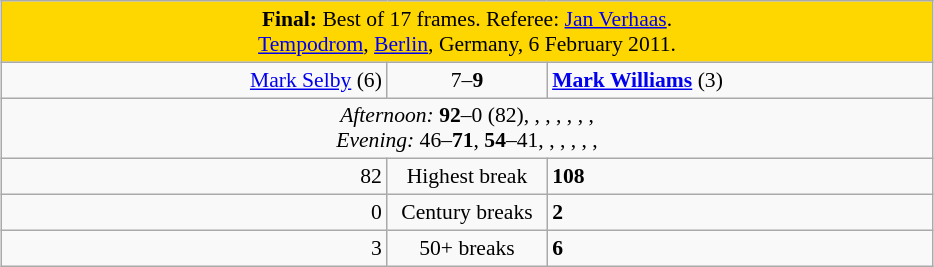<table class="wikitable" style="font-size: 90%; margin: 1em auto 1em auto;">
<tr>
<td colspan = "3" align="center" bgcolor="#ffd700"><strong>Final:</strong> Best of 17 frames. Referee: <a href='#'>Jan Verhaas</a>.<br><a href='#'>Tempodrom</a>, <a href='#'>Berlin</a>, Germany, 6 February 2011.</td>
</tr>
<tr>
<td width = "250" align="right"><a href='#'>Mark Selby</a> (6)<br></td>
<td width = "100" align="center">7–<strong>9</strong></td>
<td width = "250"><strong><a href='#'>Mark Williams</a></strong> (3)<br></td>
</tr>
<tr>
<td colspan = "3" align="center" style="font-size: 100%"><em>Afternoon:</em> <strong>92</strong>–0 (82), , , , , , ,  <br><em>Evening:</em> 46–<strong>71</strong>, <strong>54</strong>–41, , , , , , </td>
</tr>
<tr>
<td align="right">82</td>
<td align="center">Highest break</td>
<td><strong>108</strong></td>
</tr>
<tr>
<td align="right">0</td>
<td align="center">Century breaks</td>
<td><strong>2</strong></td>
</tr>
<tr>
<td align="right">3</td>
<td align="center">50+ breaks</td>
<td><strong>6</strong></td>
</tr>
</table>
